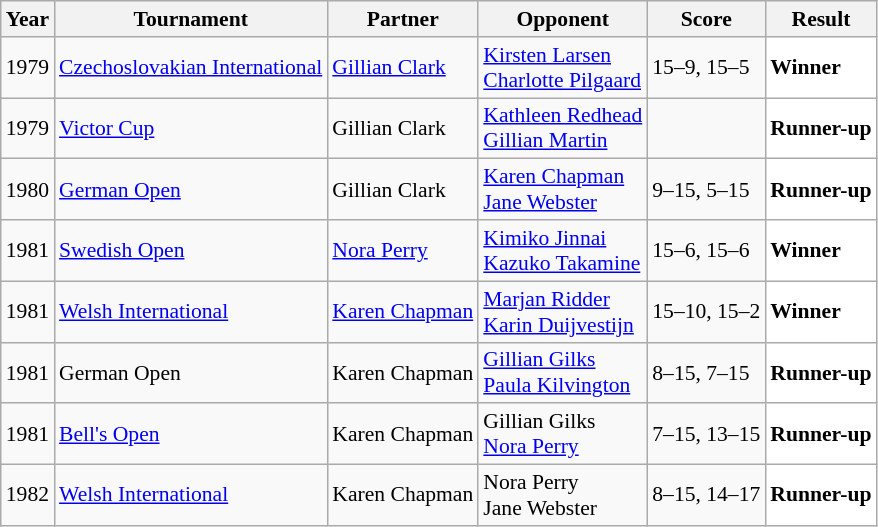<table class="sortable wikitable" style="font-size: 90%;">
<tr>
<th>Year</th>
<th>Tournament</th>
<th>Partner</th>
<th>Opponent</th>
<th>Score</th>
<th>Result</th>
</tr>
<tr>
<td align="center">1979</td>
<td align="left"><a href='#'>Czechoslovakian International</a></td>
<td align="left"> <a href='#'>Gillian Clark</a></td>
<td align="left"> <a href='#'>Kirsten Larsen</a><br> <a href='#'>Charlotte Pilgaard</a></td>
<td align="left">15–9, 15–5</td>
<td style="text-align:left; background: white"> <strong>Winner</strong></td>
</tr>
<tr>
<td align="center">1979</td>
<td align="left"><a href='#'>Victor Cup</a></td>
<td align="left"> Gillian Clark</td>
<td align="left"> <a href='#'>Kathleen Redhead</a><br> <a href='#'>Gillian Martin</a></td>
<td align="left"></td>
<td style="text-align:left; background: white"> <strong>Runner-up</strong></td>
</tr>
<tr>
<td align="center">1980</td>
<td align="left"><a href='#'>German Open</a></td>
<td align="left"> Gillian Clark</td>
<td align="left"> <a href='#'>Karen Chapman</a><br> <a href='#'>Jane Webster</a></td>
<td align="left">9–15, 5–15</td>
<td style="text-align:left; background: white"> <strong>Runner-up</strong></td>
</tr>
<tr>
<td align="center">1981</td>
<td align="left"><a href='#'>Swedish Open</a></td>
<td align="left"> <a href='#'>Nora Perry</a></td>
<td align="left"> <a href='#'>Kimiko Jinnai</a><br> <a href='#'>Kazuko Takamine</a></td>
<td align="left">15–6, 15–6</td>
<td style="text-align:left; background: white"> <strong>Winner</strong></td>
</tr>
<tr>
<td align="center">1981</td>
<td align="left"><a href='#'>Welsh International</a></td>
<td align="left"> <a href='#'>Karen Chapman</a></td>
<td align="left"> <a href='#'>Marjan Ridder</a><br> <a href='#'>Karin Duijvestijn</a></td>
<td align="left">15–10, 15–2</td>
<td style="text-align:left; background: white"> <strong>Winner</strong></td>
</tr>
<tr>
<td align="center">1981</td>
<td align="left">German Open</td>
<td align="left"> Karen Chapman</td>
<td align="left"> <a href='#'>Gillian Gilks</a><br> <a href='#'>Paula Kilvington</a></td>
<td align="left">8–15, 7–15</td>
<td style="text-align:left; background: white"> <strong>Runner-up</strong></td>
</tr>
<tr>
<td align="center">1981</td>
<td align="left"><a href='#'>Bell's Open</a></td>
<td align="left"> Karen Chapman</td>
<td align="left"> Gillian Gilks<br> <a href='#'>Nora Perry</a></td>
<td align="left">7–15, 13–15</td>
<td style="text-align:left; background: white"> <strong>Runner-up</strong></td>
</tr>
<tr>
<td align="center">1982</td>
<td align="left"><a href='#'>Welsh International</a></td>
<td align="left"> Karen Chapman</td>
<td align="left"> Nora Perry<br> Jane Webster</td>
<td align="left">8–15, 14–17</td>
<td style="text-align:left; background: white"> <strong>Runner-up</strong></td>
</tr>
</table>
